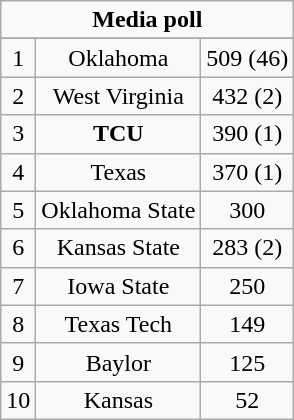<table class="wikitable">
<tr align="center">
<td align="center" Colspan="3"><strong>Media poll</strong></td>
</tr>
<tr align="center">
</tr>
<tr align="center">
<td>1</td>
<td>Oklahoma</td>
<td>509 (46)</td>
</tr>
<tr align="center">
<td>2</td>
<td>West Virginia</td>
<td>432 (2)</td>
</tr>
<tr align="center">
<td>3</td>
<td><strong>TCU</strong></td>
<td>390 (1)</td>
</tr>
<tr align="center">
<td>4</td>
<td>Texas</td>
<td>370 (1)</td>
</tr>
<tr align="center">
<td>5</td>
<td>Oklahoma State</td>
<td>300</td>
</tr>
<tr align="center">
<td>6</td>
<td>Kansas State</td>
<td>283 (2)</td>
</tr>
<tr align="center">
<td>7</td>
<td>Iowa State</td>
<td>250</td>
</tr>
<tr align="center">
<td>8</td>
<td>Texas Tech</td>
<td>149</td>
</tr>
<tr align="center">
<td>9</td>
<td>Baylor</td>
<td>125</td>
</tr>
<tr align="center">
<td>10</td>
<td>Kansas</td>
<td>52</td>
</tr>
</table>
